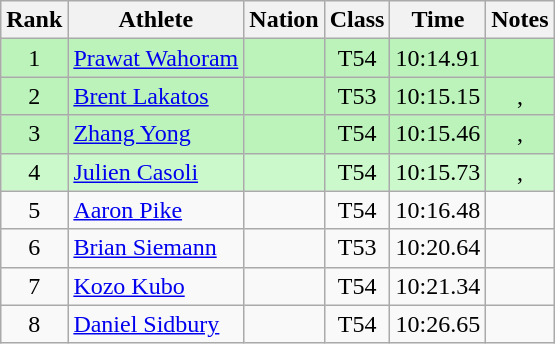<table class="wikitable sortable" style="text-align:center">
<tr>
<th>Rank</th>
<th>Athlete</th>
<th>Nation</th>
<th>Class</th>
<th>Time</th>
<th>Notes</th>
</tr>
<tr bgcolor=bbf3bb>
<td>1</td>
<td align="left"><a href='#'>Prawat Wahoram</a></td>
<td align="left"></td>
<td>T54</td>
<td>10:14.91</td>
<td></td>
</tr>
<tr bgcolor=bbf3bb>
<td>2</td>
<td align="left"><a href='#'>Brent Lakatos</a></td>
<td align="left"></td>
<td>T53</td>
<td>10:15.15</td>
<td>, </td>
</tr>
<tr bgcolor=bbf3bb>
<td>3</td>
<td align="left"><a href='#'>Zhang Yong</a></td>
<td align="left"></td>
<td>T54</td>
<td>10:15.46</td>
<td>, </td>
</tr>
<tr bgcolor=ccf9cc>
<td>4</td>
<td align="left"><a href='#'>Julien Casoli</a></td>
<td align="left"></td>
<td>T54</td>
<td>10:15.73</td>
<td>, </td>
</tr>
<tr>
<td>5</td>
<td align="left"><a href='#'>Aaron Pike</a></td>
<td align="left"></td>
<td>T54</td>
<td>10:16.48</td>
<td></td>
</tr>
<tr>
<td>6</td>
<td align="left"><a href='#'>Brian Siemann</a></td>
<td align="left"></td>
<td>T53</td>
<td>10:20.64</td>
<td></td>
</tr>
<tr>
<td>7</td>
<td align="left"><a href='#'>Kozo Kubo</a></td>
<td align="left"></td>
<td>T54</td>
<td>10:21.34</td>
<td></td>
</tr>
<tr>
<td>8</td>
<td align="left"><a href='#'>Daniel Sidbury</a></td>
<td align="left"></td>
<td>T54</td>
<td>10:26.65</td>
<td></td>
</tr>
</table>
